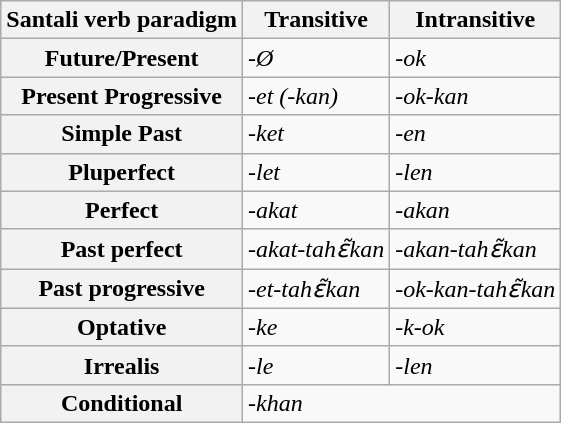<table class="wikitable">
<tr>
<th>Santali verb paradigm</th>
<th>Transitive</th>
<th>Intransitive</th>
</tr>
<tr>
<th>Future/Present</th>
<td><em>-Ø</em></td>
<td><em>-ok</em></td>
</tr>
<tr>
<th>Present Progressive</th>
<td><em>-et (-kan)</em></td>
<td><em>-ok-kan</em></td>
</tr>
<tr>
<th>Simple Past</th>
<td><em>-ket</em></td>
<td><em>-en</em></td>
</tr>
<tr>
<th>Pluperfect</th>
<td><em>-let</em></td>
<td><em>-len</em></td>
</tr>
<tr>
<th>Perfect</th>
<td><em>-akat</em></td>
<td><em>-akan</em></td>
</tr>
<tr>
<th>Past perfect</th>
<td><em>-akat-tahɛ̃kan</em></td>
<td><em>-akan-tahɛ̃kan</em></td>
</tr>
<tr>
<th>Past progressive</th>
<td><em>-et-tahɛ̃kan</em></td>
<td><em>-ok-kan-tahɛ̃kan</em></td>
</tr>
<tr>
<th>Optative</th>
<td><em>-ke</em></td>
<td><em>-k-ok</em></td>
</tr>
<tr>
<th>Irrealis</th>
<td><em>-le</em></td>
<td><em>-len</em></td>
</tr>
<tr>
<th>Conditional</th>
<td colspan="2"><em>-khan</em></td>
</tr>
</table>
